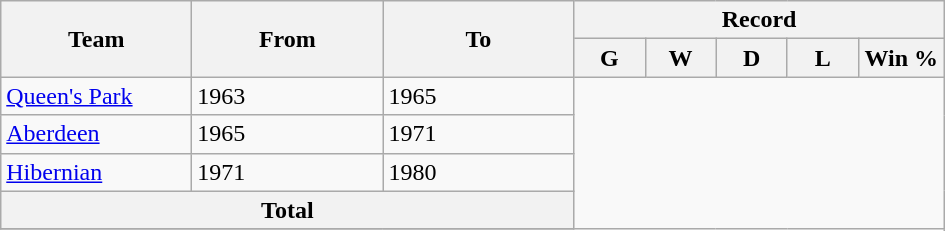<table class="wikitable" style="text-align: center">
<tr>
<th rowspan=2! width=120>Team</th>
<th rowspan=2! width=120>From</th>
<th rowspan=2! width=120>To</th>
<th colspan=5>Record</th>
</tr>
<tr>
<th width=40>G</th>
<th width=40>W</th>
<th width=40>D</th>
<th width=40>L</th>
<th width=50>Win %</th>
</tr>
<tr>
<td align=left><a href='#'>Queen's Park</a></td>
<td align=left>1963</td>
<td align=left>1965<br></td>
</tr>
<tr>
<td align=left><a href='#'>Aberdeen</a></td>
<td align=left>1965</td>
<td align=left>1971<br></td>
</tr>
<tr>
<td align=left><a href='#'>Hibernian</a></td>
<td align=left>1971</td>
<td align=left>1980<br></td>
</tr>
<tr>
<th align=left colspan=3>Total<br></th>
</tr>
<tr>
</tr>
</table>
